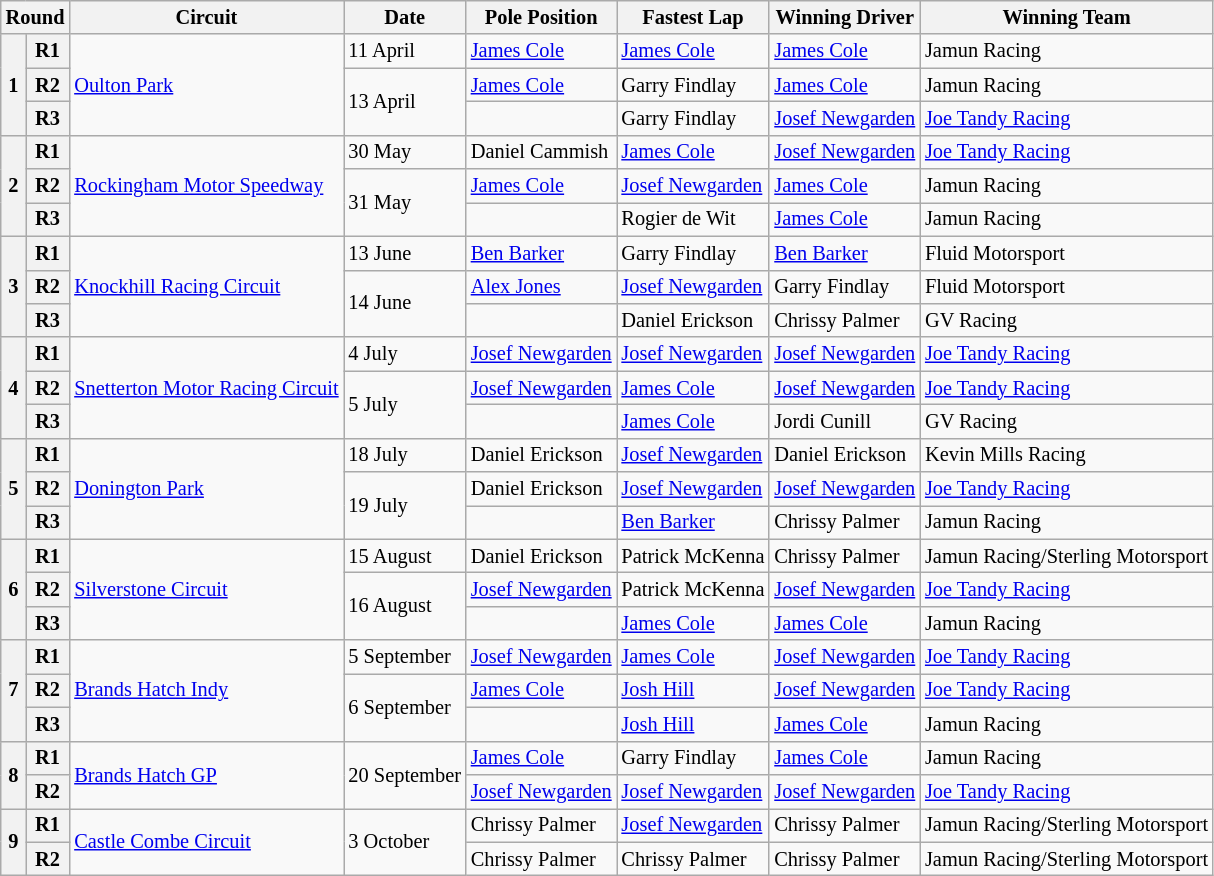<table class="wikitable" style="font-size: 85%">
<tr>
<th colspan=2>Round</th>
<th>Circuit</th>
<th>Date</th>
<th>Pole Position</th>
<th>Fastest Lap</th>
<th>Winning Driver</th>
<th>Winning Team</th>
</tr>
<tr>
<th rowspan=3>1</th>
<th>R1</th>
<td rowspan=3><a href='#'>Oulton Park</a></td>
<td>11 April</td>
<td> <a href='#'>James Cole</a></td>
<td> <a href='#'>James Cole</a></td>
<td> <a href='#'>James Cole</a></td>
<td> Jamun Racing</td>
</tr>
<tr>
<th>R2</th>
<td rowspan=2>13 April</td>
<td> <a href='#'>James Cole</a></td>
<td> Garry Findlay</td>
<td> <a href='#'>James Cole</a></td>
<td> Jamun Racing</td>
</tr>
<tr>
<th>R3</th>
<td></td>
<td> Garry Findlay</td>
<td> <a href='#'>Josef Newgarden</a></td>
<td> <a href='#'>Joe Tandy Racing</a></td>
</tr>
<tr>
<th rowspan=3>2</th>
<th>R1</th>
<td rowspan=3><a href='#'>Rockingham Motor Speedway</a></td>
<td>30 May</td>
<td> Daniel Cammish</td>
<td> <a href='#'>James Cole</a></td>
<td> <a href='#'>Josef Newgarden</a></td>
<td> <a href='#'>Joe Tandy Racing</a></td>
</tr>
<tr>
<th>R2</th>
<td rowspan=2>31 May</td>
<td> <a href='#'>James Cole</a></td>
<td> <a href='#'>Josef Newgarden</a></td>
<td> <a href='#'>James Cole</a></td>
<td> Jamun Racing</td>
</tr>
<tr>
<th>R3</th>
<td></td>
<td> Rogier de Wit</td>
<td> <a href='#'>James Cole</a></td>
<td> Jamun Racing</td>
</tr>
<tr>
<th rowspan=3>3</th>
<th>R1</th>
<td rowspan=3><a href='#'>Knockhill Racing Circuit</a></td>
<td>13 June</td>
<td> <a href='#'>Ben Barker</a></td>
<td> Garry Findlay</td>
<td> <a href='#'>Ben Barker</a></td>
<td> Fluid Motorsport</td>
</tr>
<tr>
<th>R2</th>
<td rowspan=2>14 June</td>
<td> <a href='#'>Alex Jones</a></td>
<td> <a href='#'>Josef Newgarden</a></td>
<td> Garry Findlay</td>
<td> Fluid Motorsport</td>
</tr>
<tr>
<th>R3</th>
<td></td>
<td> Daniel Erickson</td>
<td> Chrissy Palmer</td>
<td> GV Racing</td>
</tr>
<tr>
<th rowspan=3>4</th>
<th>R1</th>
<td rowspan=3><a href='#'>Snetterton Motor Racing Circuit</a></td>
<td>4 July</td>
<td> <a href='#'>Josef Newgarden</a></td>
<td> <a href='#'>Josef Newgarden</a></td>
<td> <a href='#'>Josef Newgarden</a></td>
<td> <a href='#'>Joe Tandy Racing</a></td>
</tr>
<tr>
<th>R2</th>
<td rowspan=2>5 July</td>
<td> <a href='#'>Josef Newgarden</a></td>
<td> <a href='#'>James Cole</a></td>
<td> <a href='#'>Josef Newgarden</a></td>
<td> <a href='#'>Joe Tandy Racing</a></td>
</tr>
<tr>
<th>R3</th>
<td></td>
<td> <a href='#'>James Cole</a></td>
<td> Jordi Cunill</td>
<td> GV Racing</td>
</tr>
<tr>
<th rowspan=3>5</th>
<th>R1</th>
<td rowspan=3><a href='#'>Donington Park</a></td>
<td>18 July</td>
<td> Daniel Erickson</td>
<td> <a href='#'>Josef Newgarden</a></td>
<td> Daniel Erickson</td>
<td> Kevin Mills Racing</td>
</tr>
<tr>
<th>R2</th>
<td rowspan=2>19 July</td>
<td> Daniel Erickson</td>
<td> <a href='#'>Josef Newgarden</a></td>
<td> <a href='#'>Josef Newgarden</a></td>
<td> <a href='#'>Joe Tandy Racing</a></td>
</tr>
<tr>
<th>R3</th>
<td></td>
<td> <a href='#'>Ben Barker</a></td>
<td> Chrissy Palmer</td>
<td> Jamun Racing</td>
</tr>
<tr>
<th rowspan=3>6</th>
<th>R1</th>
<td rowspan=3><a href='#'>Silverstone Circuit</a></td>
<td>15 August</td>
<td> Daniel Erickson</td>
<td> Patrick McKenna</td>
<td> Chrissy Palmer</td>
<td> Jamun Racing/Sterling Motorsport</td>
</tr>
<tr>
<th>R2</th>
<td rowspan=2>16 August</td>
<td> <a href='#'>Josef Newgarden</a></td>
<td> Patrick McKenna</td>
<td> <a href='#'>Josef Newgarden</a></td>
<td> <a href='#'>Joe Tandy Racing</a></td>
</tr>
<tr>
<th>R3</th>
<td></td>
<td> <a href='#'>James Cole</a></td>
<td> <a href='#'>James Cole</a></td>
<td> Jamun Racing</td>
</tr>
<tr>
<th rowspan=3>7</th>
<th>R1</th>
<td rowspan=3><a href='#'>Brands Hatch Indy</a></td>
<td>5 September</td>
<td> <a href='#'>Josef Newgarden</a></td>
<td> <a href='#'>James Cole</a></td>
<td> <a href='#'>Josef Newgarden</a></td>
<td> <a href='#'>Joe Tandy Racing</a></td>
</tr>
<tr>
<th>R2</th>
<td rowspan=2>6 September</td>
<td> <a href='#'>James Cole</a></td>
<td> <a href='#'>Josh Hill</a></td>
<td> <a href='#'>Josef Newgarden</a></td>
<td> <a href='#'>Joe Tandy Racing</a></td>
</tr>
<tr>
<th>R3</th>
<td></td>
<td> <a href='#'>Josh Hill</a></td>
<td> <a href='#'>James Cole</a></td>
<td> Jamun Racing</td>
</tr>
<tr>
<th rowspan=2>8</th>
<th>R1</th>
<td rowspan=2><a href='#'>Brands Hatch GP</a></td>
<td rowspan=2>20 September</td>
<td> <a href='#'>James Cole</a></td>
<td> Garry Findlay</td>
<td> <a href='#'>James Cole</a></td>
<td> Jamun Racing</td>
</tr>
<tr>
<th>R2</th>
<td> <a href='#'>Josef Newgarden</a></td>
<td> <a href='#'>Josef Newgarden</a></td>
<td> <a href='#'>Josef Newgarden</a></td>
<td> <a href='#'>Joe Tandy Racing</a></td>
</tr>
<tr>
<th rowspan=2>9</th>
<th>R1</th>
<td rowspan=2><a href='#'>Castle Combe Circuit</a></td>
<td rowspan=2>3 October</td>
<td> Chrissy Palmer</td>
<td> <a href='#'>Josef Newgarden</a></td>
<td> Chrissy Palmer</td>
<td> Jamun Racing/Sterling Motorsport</td>
</tr>
<tr>
<th>R2</th>
<td> Chrissy Palmer</td>
<td> Chrissy Palmer</td>
<td> Chrissy Palmer</td>
<td> Jamun Racing/Sterling Motorsport</td>
</tr>
</table>
